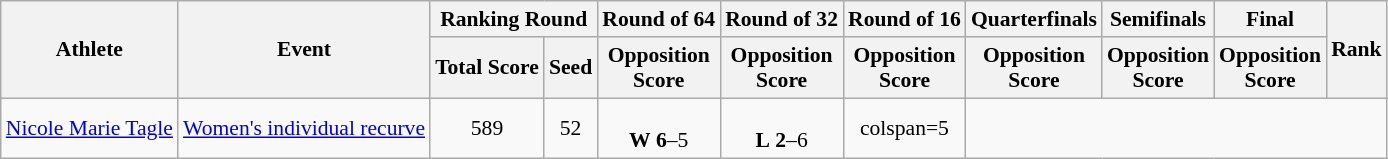<table class="wikitable" style="font-size:90%; text-align:center">
<tr>
<th rowspan="2">Athlete</th>
<th rowspan="2">Event</th>
<th colspan="2">Ranking Round</th>
<th>Round of 64</th>
<th>Round of 32</th>
<th>Round of 16</th>
<th>Quarterfinals</th>
<th>Semifinals</th>
<th>Final</th>
<th rowspan=2>Rank</th>
</tr>
<tr>
<th>Total Score</th>
<th>Seed</th>
<th>Opposition<br>Score</th>
<th>Opposition<br>Score</th>
<th>Opposition<br>Score</th>
<th>Opposition<br>Score</th>
<th>Opposition<br>Score</th>
<th>Opposition<br>Score</th>
</tr>
<tr>
<td align=center><a href='#'>Nicole Marie Tagle</a></td>
<td align=center><a href='#'>Women's individual recurve</a></td>
<td align=center>589</td>
<td align=center>52</td>
<td align=center> <br> <strong>W</strong> <strong>6</strong>–5</td>
<td align=center> <br> <strong>L</strong> <strong>2</strong>–6</td>
<td>colspan=5 </td>
</tr>
</table>
